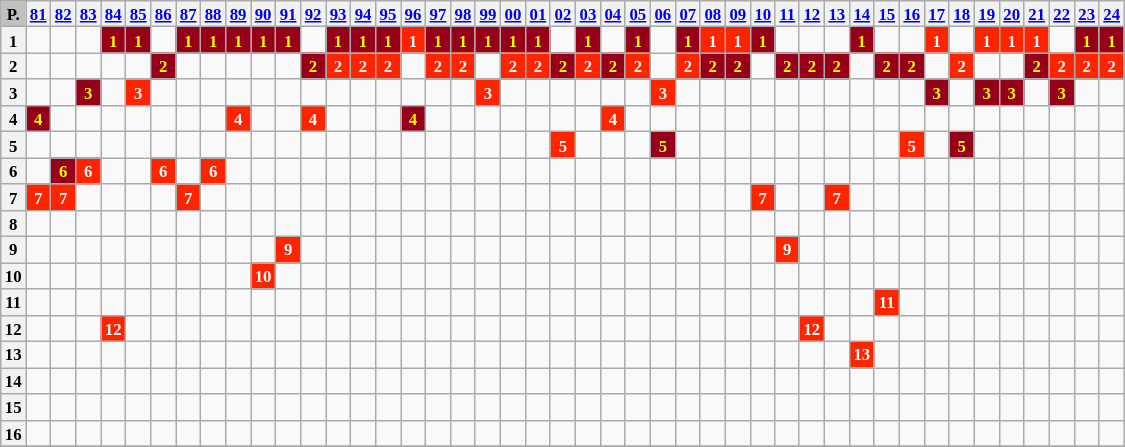<table class="wikitable" style="text-align: center; font-size:70%">
<tr>
<th style="background:#c0c0c0">P.</th>
<th><strong><a href='#'>81</a></strong></th>
<th><strong><a href='#'>82</a></strong></th>
<th><strong><a href='#'>83</a></strong></th>
<th><strong><a href='#'>84</a></strong></th>
<th><strong><a href='#'>85</a></strong></th>
<th><strong><a href='#'>86</a></strong></th>
<th><strong><a href='#'>87</a></strong></th>
<th><strong><a href='#'>88</a></strong></th>
<th><strong><a href='#'>89</a></strong></th>
<th><strong><a href='#'>90</a></strong></th>
<th><strong><a href='#'>91</a></strong></th>
<th><strong><a href='#'>92</a></strong></th>
<th><strong><a href='#'>93</a></strong></th>
<th><strong><a href='#'>94</a></strong></th>
<th><strong><a href='#'>95</a></strong></th>
<th><strong><a href='#'>96</a></strong></th>
<th><strong><a href='#'>97</a></strong></th>
<th><strong><a href='#'>98</a></strong></th>
<th><strong><a href='#'>99</a></strong></th>
<th><strong><a href='#'>00</a></strong></th>
<th><strong><a href='#'>01</a></strong></th>
<th><strong><a href='#'>02</a></strong></th>
<th><strong><a href='#'>03</a></strong></th>
<th><strong><a href='#'>04</a></strong></th>
<th><strong><a href='#'>05</a></strong></th>
<th><strong><a href='#'>06</a></strong></th>
<th><strong><a href='#'>07</a></strong></th>
<th><strong><a href='#'>08</a></strong></th>
<th><strong><a href='#'>09</a></strong></th>
<th><strong><a href='#'>10</a></strong></th>
<th><strong><a href='#'>11</a></strong></th>
<th><strong><a href='#'>12</a></strong></th>
<th><strong><a href='#'>13</a></strong></th>
<th><strong><a href='#'>14</a></strong></th>
<th><strong><a href='#'>15</a></strong></th>
<th><strong><a href='#'>16</a></strong></th>
<th><strong><a href='#'>17</a></strong></th>
<th><strong><a href='#'>18</a></strong></th>
<th><strong><a href='#'>19</a></strong></th>
<th><strong><a href='#'>20</a></strong></th>
<th><strong><a href='#'>21</a></strong></th>
<th><strong><a href='#'>22</a></strong></th>
<th><strong><a href='#'>23</a></strong></th>
<th><strong><a href='#'>24</a></strong></th>
</tr>
<tr>
<th>1</th>
<td></td>
<td></td>
<td></td>
<td style="background-color:#960018;color:yellow;"><strong>1</strong></td>
<td style="background-color:#960018;color:yellow;"><strong>1</strong></td>
<td></td>
<td style="background-color:#960018;color:yellow;"><strong>1</strong></td>
<td style="background-color:#960018;color:yellow;"><strong>1</strong></td>
<td style="background-color:#960018;color:yellow;"><strong>1</strong></td>
<td style="background-color:#960018;color:yellow;"><strong>1</strong></td>
<td style="background-color:#960018;color:yellow;"><strong>1</strong></td>
<td></td>
<td style="background-color:#960018;color:yellow;"><strong>1</strong></td>
<td style="background-color:#960018;color:yellow;"><strong>1</strong></td>
<td style="background-color:#960018;color:yellow;"><strong>1</strong></td>
<td style="background-color:#FF2400;color:white;"><strong>1</strong></td>
<td style="background-color:#960018;color:yellow;"><strong>1</strong></td>
<td style="background-color:#960018;color:yellow;"><strong>1</strong></td>
<td style="background-color:#960018;color:yellow;"><strong>1</strong></td>
<td style="background-color:#960018;color:yellow;"><strong>1</strong></td>
<td style="background-color:#960018;color:yellow;"><strong>1</strong></td>
<td></td>
<td style="background-color:#960018;color:yellow;"><strong>1</strong></td>
<td></td>
<td style="background-color:#960018;color:yellow;"><strong>1</strong></td>
<td></td>
<td style="background-color:#960018;color:yellow;"><strong>1</strong></td>
<td style="background-color:#FF2400;color:white;"><strong>1</strong></td>
<td style="background-color:#FF2400;color:white;"><strong>1</strong></td>
<td style="background-color:#960018;color:yellow;"><strong>1</strong></td>
<td></td>
<td></td>
<td></td>
<td style="background-color:#960018;color:yellow;"><strong>1</strong></td>
<td></td>
<td></td>
<td style="background-color:#FF2400;color:white;"><strong>1</strong></td>
<td></td>
<td style="background-color:#FF2400;color:white;"><strong>1</strong></td>
<td style="background-color:#FF2400;color:white;"><strong>1</strong></td>
<td style="background-color:#FF2400;color:white;"><strong>1</strong></td>
<td></td>
<td style="background-color:#960018;color:yellow;"><strong>1</strong></td>
<td style="background-color:#960018;color:yellow;"><strong>1</strong></td>
</tr>
<tr>
<th>2</th>
<td></td>
<td></td>
<td></td>
<td></td>
<td></td>
<td style="background-color:#960018;color:yellow;"><strong>2</strong></td>
<td></td>
<td></td>
<td></td>
<td></td>
<td></td>
<td style="background-color:#960018;color:yellow;"><strong>2</strong></td>
<td style="background-color:#FF2400;color:white;"><strong>2</strong></td>
<td style="background-color:#FF2400;color:white;"><strong>2</strong></td>
<td style="background-color:#FF2400;color:white;"><strong>2</strong></td>
<td></td>
<td style="background-color:#FF2400;color:white;"><strong>2</strong></td>
<td style="background-color:#FF2400;color:white;"><strong>2</strong></td>
<td></td>
<td style="background-color:#FF2400;color:white;"><strong>2</strong></td>
<td style="background-color:#FF2400;color:white;"><strong>2</strong></td>
<td style="background-color:#960018;color:yellow;"><strong>2</strong></td>
<td style="background-color:#FF2400;color:white;"><strong>2</strong></td>
<td style="background-color:#960018;color:yellow;"><strong>2</strong></td>
<td style="background-color:#FF2400;color:white;"><strong>2</strong></td>
<td></td>
<td style="background-color:#FF2400;color:white;"><strong>2</strong></td>
<td style="background-color:#960018;color:yellow;"><strong>2</strong></td>
<td style="background-color:#960018;color:yellow;"><strong>2</strong></td>
<td></td>
<td style="background-color:#960018;color:yellow;"><strong>2</strong></td>
<td style="background-color:#960018;color:yellow;"><strong>2</strong></td>
<td style="background-color:#960018;color:yellow;"><strong>2</strong></td>
<td></td>
<td style="background-color:#960018;color:yellow;"><strong>2</strong></td>
<td style="background-color:#960018;color:yellow;"><strong>2</strong></td>
<td></td>
<td style="background-color:#FF2400;color:white;"><strong>2</strong></td>
<td></td>
<td></td>
<td style="background-color:#960018;color:yellow;"><strong>2</strong></td>
<td style="background-color:#FF2400;color:white;"><strong>2</strong></td>
<td style="background-color:#FF2400;color:white;"><strong>2</strong></td>
<td style="background-color:#FF2400;color:white;"><strong>2</strong></td>
</tr>
<tr>
<th>3</th>
<td></td>
<td></td>
<td style="background-color:#960018;color:yellow;"><strong>3</strong></td>
<td></td>
<td style="background-color:#FF2400;color:white;"><strong>3</strong></td>
<td></td>
<td></td>
<td></td>
<td></td>
<td></td>
<td></td>
<td></td>
<td></td>
<td></td>
<td></td>
<td></td>
<td></td>
<td></td>
<td style="background-color:#FF2400;color:white;"><strong>3</strong></td>
<td></td>
<td></td>
<td></td>
<td></td>
<td></td>
<td></td>
<td style="background-color:#FF2400;color:white;"><strong>3</strong></td>
<td></td>
<td></td>
<td></td>
<td></td>
<td></td>
<td></td>
<td></td>
<td></td>
<td></td>
<td></td>
<td style="background-color:#960018;color:yellow;"><strong>3</strong></td>
<td></td>
<td style="background-color:#960018;color:yellow;"><strong>3</strong></td>
<td style="background-color:#960018;color:yellow;"><strong>3</strong></td>
<td></td>
<td style="background-color:#960018;color:yellow;"><strong>3</strong></td>
<td></td>
<td></td>
</tr>
<tr>
<th>4</th>
<td style="background-color:#960018;color:yellow;"><strong>4</strong></td>
<td></td>
<td></td>
<td></td>
<td></td>
<td></td>
<td></td>
<td></td>
<td style="background-color:#FF2400;color:white;"><strong>4</strong></td>
<td></td>
<td></td>
<td style="background-color:#FF2400;color:white;"><strong>4</strong></td>
<td></td>
<td></td>
<td></td>
<td style="background-color:#960018;color:yellow;"><strong>4</strong></td>
<td></td>
<td></td>
<td></td>
<td></td>
<td></td>
<td></td>
<td></td>
<td style="background-color:#FF2400;color:white;"><strong>4</strong></td>
<td></td>
<td></td>
<td></td>
<td></td>
<td></td>
<td></td>
<td></td>
<td></td>
<td></td>
<td></td>
<td></td>
<td></td>
<td></td>
<td></td>
<td></td>
<td></td>
<td></td>
<td></td>
<td></td>
<td></td>
</tr>
<tr>
<th>5</th>
<td></td>
<td></td>
<td></td>
<td></td>
<td></td>
<td></td>
<td></td>
<td></td>
<td></td>
<td></td>
<td></td>
<td></td>
<td></td>
<td></td>
<td></td>
<td></td>
<td></td>
<td></td>
<td></td>
<td></td>
<td></td>
<td style="background-color:#FF2400;color:white;"><strong>5</strong></td>
<td></td>
<td></td>
<td></td>
<td style="background-color:#960018;color:yellow;"><strong>5</strong></td>
<td></td>
<td></td>
<td></td>
<td></td>
<td></td>
<td></td>
<td></td>
<td></td>
<td></td>
<td style="background-color:#FF2400;color:white;"><strong>5</strong></td>
<td></td>
<td style="background-color:#960018;color:yellow;"><strong>5</strong></td>
<td></td>
<td></td>
<td></td>
<td></td>
<td></td>
<td></td>
</tr>
<tr>
<th>6</th>
<td></td>
<td style="background-color:#960018;color:yellow;"><strong>6</strong></td>
<td style="background-color:#FF2400;color:white;"><strong>6</strong></td>
<td></td>
<td></td>
<td style="background-color:#FF2400;color:white;"><strong>6</strong></td>
<td></td>
<td style="background-color:#FF2400;color:white;"><strong>6</strong></td>
<td></td>
<td></td>
<td></td>
<td></td>
<td></td>
<td></td>
<td></td>
<td></td>
<td></td>
<td></td>
<td></td>
<td></td>
<td></td>
<td></td>
<td></td>
<td></td>
<td></td>
<td></td>
<td></td>
<td></td>
<td></td>
<td></td>
<td></td>
<td></td>
<td></td>
<td></td>
<td></td>
<td></td>
<td></td>
<td></td>
<td></td>
<td></td>
<td></td>
<td></td>
<td></td>
<td></td>
</tr>
<tr>
<th>7</th>
<td style="background-color:#FF2400;color:white;"><strong>7</strong></td>
<td style="background-color:#FF2400;color:white;"><strong>7</strong></td>
<td></td>
<td></td>
<td></td>
<td></td>
<td style="background-color:#FF2400;color:white;"><strong>7</strong></td>
<td></td>
<td></td>
<td></td>
<td></td>
<td></td>
<td></td>
<td></td>
<td></td>
<td></td>
<td></td>
<td></td>
<td></td>
<td></td>
<td></td>
<td></td>
<td></td>
<td></td>
<td></td>
<td></td>
<td></td>
<td></td>
<td></td>
<td style="background-color:#FF2400;color:white;"><strong>7</strong></td>
<td></td>
<td></td>
<td style="background-color:#FF2400;color:white;"><strong>7</strong></td>
<td></td>
<td></td>
<td></td>
<td></td>
<td></td>
<td></td>
<td></td>
<td></td>
<td></td>
<td></td>
<td></td>
</tr>
<tr>
<th>8</th>
<td></td>
<td></td>
<td></td>
<td></td>
<td></td>
<td></td>
<td></td>
<td></td>
<td></td>
<td></td>
<td></td>
<td></td>
<td></td>
<td></td>
<td></td>
<td></td>
<td></td>
<td></td>
<td></td>
<td></td>
<td></td>
<td></td>
<td></td>
<td></td>
<td></td>
<td></td>
<td></td>
<td></td>
<td></td>
<td></td>
<td></td>
<td></td>
<td></td>
<td></td>
<td></td>
<td></td>
<td></td>
<td></td>
<td></td>
<td></td>
<td></td>
<td></td>
<td></td>
<td></td>
</tr>
<tr>
<th>9</th>
<td></td>
<td></td>
<td></td>
<td></td>
<td></td>
<td></td>
<td></td>
<td></td>
<td></td>
<td></td>
<td style="background-color:#FF2400;color:white;"><strong>9</strong></td>
<td></td>
<td></td>
<td></td>
<td></td>
<td></td>
<td></td>
<td></td>
<td></td>
<td></td>
<td></td>
<td></td>
<td></td>
<td></td>
<td></td>
<td></td>
<td></td>
<td></td>
<td></td>
<td></td>
<td style="background-color:#FF2400;color:white;"><strong>9</strong></td>
<td></td>
<td></td>
<td></td>
<td></td>
<td></td>
<td></td>
<td></td>
<td></td>
<td></td>
<td></td>
<td></td>
<td></td>
<td></td>
</tr>
<tr>
<th>10</th>
<td></td>
<td></td>
<td></td>
<td></td>
<td></td>
<td></td>
<td></td>
<td></td>
<td></td>
<td style="background-color:#FF2400;color:white;"><strong>10</strong></td>
<td></td>
<td></td>
<td></td>
<td></td>
<td></td>
<td></td>
<td></td>
<td></td>
<td></td>
<td></td>
<td></td>
<td></td>
<td></td>
<td></td>
<td></td>
<td></td>
<td></td>
<td></td>
<td></td>
<td></td>
<td></td>
<td></td>
<td></td>
<td></td>
<td></td>
<td></td>
<td></td>
<td></td>
<td></td>
<td></td>
<td></td>
<td></td>
<td></td>
<td></td>
</tr>
<tr>
<th>11</th>
<td></td>
<td></td>
<td></td>
<td></td>
<td></td>
<td></td>
<td></td>
<td></td>
<td></td>
<td></td>
<td></td>
<td></td>
<td></td>
<td></td>
<td></td>
<td></td>
<td></td>
<td></td>
<td></td>
<td></td>
<td></td>
<td></td>
<td></td>
<td></td>
<td></td>
<td></td>
<td></td>
<td></td>
<td></td>
<td></td>
<td></td>
<td></td>
<td></td>
<td></td>
<td style="background-color:#FF2400;color:white;"><strong>11</strong></td>
<td></td>
<td></td>
<td></td>
<td></td>
<td></td>
<td></td>
<td></td>
<td></td>
<td></td>
</tr>
<tr>
<th>12</th>
<td></td>
<td></td>
<td></td>
<td style="background-color:#FF2400;color:white;"><strong>12</strong></td>
<td></td>
<td></td>
<td></td>
<td></td>
<td></td>
<td></td>
<td></td>
<td></td>
<td></td>
<td></td>
<td></td>
<td></td>
<td></td>
<td></td>
<td></td>
<td></td>
<td></td>
<td></td>
<td></td>
<td></td>
<td></td>
<td></td>
<td></td>
<td></td>
<td></td>
<td></td>
<td></td>
<td style="background-color:#FF2400;color:white;"><strong>12</strong></td>
<td></td>
<td></td>
<td></td>
<td></td>
<td></td>
<td></td>
<td></td>
<td></td>
<td></td>
<td></td>
<td></td>
<td></td>
</tr>
<tr>
<th>13</th>
<td></td>
<td></td>
<td></td>
<td></td>
<td></td>
<td></td>
<td></td>
<td></td>
<td></td>
<td></td>
<td></td>
<td></td>
<td></td>
<td></td>
<td></td>
<td></td>
<td></td>
<td></td>
<td></td>
<td></td>
<td></td>
<td></td>
<td></td>
<td></td>
<td></td>
<td></td>
<td></td>
<td></td>
<td></td>
<td></td>
<td></td>
<td></td>
<td></td>
<td style="background-color:#FF2400;color:white;"><strong>13</strong></td>
<td></td>
<td></td>
<td></td>
<td></td>
<td></td>
<td></td>
<td></td>
<td></td>
<td></td>
<td></td>
</tr>
<tr>
<th>14</th>
<td></td>
<td></td>
<td></td>
<td></td>
<td></td>
<td></td>
<td></td>
<td></td>
<td></td>
<td></td>
<td></td>
<td></td>
<td></td>
<td></td>
<td></td>
<td></td>
<td></td>
<td></td>
<td></td>
<td></td>
<td></td>
<td></td>
<td></td>
<td></td>
<td></td>
<td></td>
<td></td>
<td></td>
<td></td>
<td></td>
<td></td>
<td></td>
<td></td>
<td></td>
<td></td>
<td></td>
<td></td>
<td></td>
<td></td>
<td></td>
<td></td>
<td></td>
<td></td>
<td></td>
</tr>
<tr>
<th>15</th>
<td></td>
<td></td>
<td></td>
<td></td>
<td></td>
<td></td>
<td></td>
<td></td>
<td></td>
<td></td>
<td></td>
<td></td>
<td></td>
<td></td>
<td></td>
<td></td>
<td></td>
<td></td>
<td></td>
<td></td>
<td></td>
<td></td>
<td></td>
<td></td>
<td></td>
<td></td>
<td></td>
<td></td>
<td></td>
<td></td>
<td></td>
<td></td>
<td></td>
<td></td>
<td></td>
<td></td>
<td></td>
<td></td>
<td></td>
<td></td>
<td></td>
<td></td>
<td></td>
</tr>
<tr>
<th>16</th>
<td></td>
<td></td>
<td></td>
<td></td>
<td></td>
<td></td>
<td></td>
<td></td>
<td></td>
<td></td>
<td></td>
<td></td>
<td></td>
<td></td>
<td></td>
<td></td>
<td></td>
<td></td>
<td></td>
<td></td>
<td></td>
<td></td>
<td></td>
<td></td>
<td></td>
<td></td>
<td></td>
<td></td>
<td></td>
<td></td>
<td></td>
<td></td>
<td></td>
<td></td>
<td></td>
<td></td>
<td></td>
<td></td>
<td></td>
<td></td>
<td></td>
<td></td>
<td></td>
<td></td>
</tr>
<tr>
</tr>
</table>
